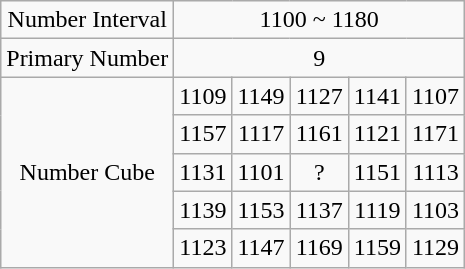<table class="wikitable" style="text-align:center">
<tr>
<td>Number Interval</td>
<td colspan="5">1100 ~ 1180</td>
</tr>
<tr>
<td>Primary Number</td>
<td colspan="5">9</td>
</tr>
<tr>
<td rowspan="5">Number Cube</td>
<td>1109</td>
<td>1149</td>
<td>1127</td>
<td>1141</td>
<td>1107</td>
</tr>
<tr>
<td>1157</td>
<td>1117</td>
<td>1161</td>
<td>1121</td>
<td>1171</td>
</tr>
<tr>
<td>1131</td>
<td>1101</td>
<td>?</td>
<td>1151</td>
<td>1113</td>
</tr>
<tr>
<td>1139</td>
<td>1153</td>
<td>1137</td>
<td>1119</td>
<td>1103</td>
</tr>
<tr>
<td>1123</td>
<td>1147</td>
<td>1169</td>
<td>1159</td>
<td>1129</td>
</tr>
</table>
